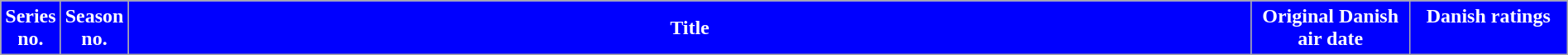<table class="wikitable plainrowheaders" style="width:100%; margin:auto;">
<tr>
<th scope="col" style="background-color: #0000FF; color:#fff;" width="20">Series no.</th>
<th scope="col" style="background-color: #0000FF; color:#fff;" width="20">Season no.</th>
<th scope="col" style="background-color: #0000FF; color:#fff;">Title</th>
<th scope="col" style="background-color: #0000FF; color:#fff;" width="120">Original Danish<br>air date</th>
<th scope="col" style="background-color: #0000FF; color:#fff;" width="120">Danish ratings<br><br>





</th>
</tr>
</table>
